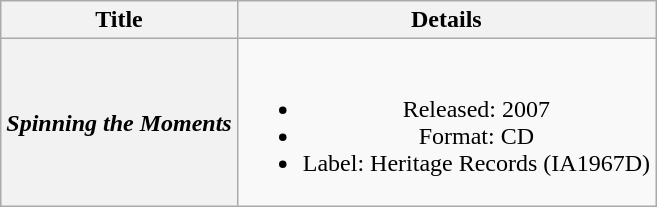<table class="wikitable plainrowheaders" style="text-align:center;" border="1">
<tr>
<th>Title</th>
<th>Details</th>
</tr>
<tr>
<th scope="row"><em>Spinning the Moments</em></th>
<td><br><ul><li>Released: 2007</li><li>Format: CD</li><li>Label: Heritage Records (IA1967D)</li></ul></td>
</tr>
</table>
